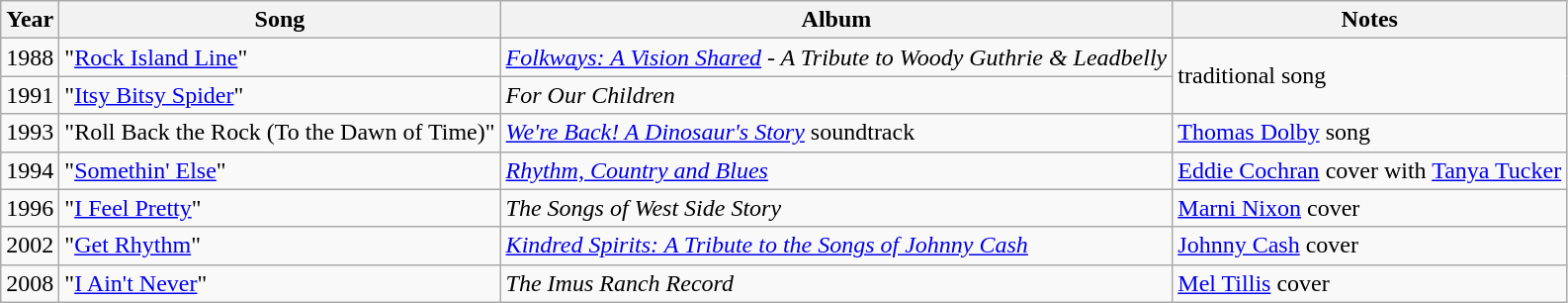<table class="wikitable">
<tr>
<th>Year</th>
<th>Song</th>
<th>Album</th>
<th>Notes</th>
</tr>
<tr>
<td>1988</td>
<td>"<a href='#'>Rock Island Line</a>"</td>
<td><em><a href='#'>Folkways: A Vision Shared</a> - A Tribute to Woody Guthrie & Leadbelly</em></td>
<td rowspan="2">traditional song</td>
</tr>
<tr>
<td>1991</td>
<td>"<a href='#'>Itsy Bitsy Spider</a>"</td>
<td><em>For Our Children</em></td>
</tr>
<tr>
<td>1993</td>
<td>"Roll Back the Rock (To the Dawn of Time)"</td>
<td><em><a href='#'>We're Back! A Dinosaur's Story</a></em> soundtrack</td>
<td><a href='#'>Thomas Dolby</a> song</td>
</tr>
<tr>
<td>1994</td>
<td>"<a href='#'>Somethin' Else</a>"</td>
<td><em><a href='#'>Rhythm, Country and Blues</a></em></td>
<td><a href='#'>Eddie Cochran</a> cover with <a href='#'>Tanya Tucker</a></td>
</tr>
<tr>
<td>1996</td>
<td>"<a href='#'>I Feel Pretty</a>"</td>
<td><em>The Songs of West Side Story</em></td>
<td><a href='#'>Marni Nixon</a> cover</td>
</tr>
<tr>
<td>2002</td>
<td>"<a href='#'>Get Rhythm</a>"</td>
<td><em><a href='#'>Kindred Spirits: A Tribute to the Songs of Johnny Cash</a></em></td>
<td><a href='#'>Johnny Cash</a> cover</td>
</tr>
<tr>
<td>2008</td>
<td>"<a href='#'>I Ain't Never</a>"</td>
<td><em>The Imus Ranch Record</em></td>
<td><a href='#'>Mel Tillis</a> cover</td>
</tr>
</table>
